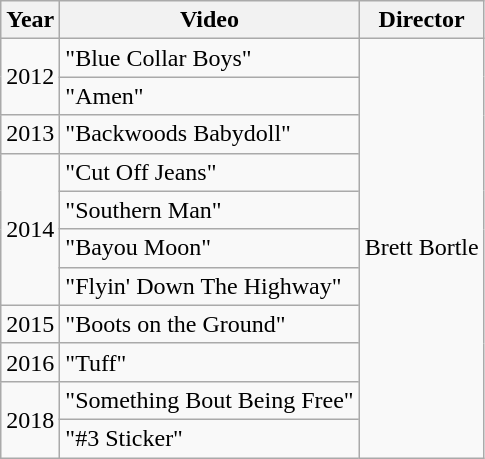<table class="wikitable">
<tr>
<th>Year</th>
<th>Video</th>
<th>Director</th>
</tr>
<tr>
<td rowspan="2">2012</td>
<td>"Blue Collar Boys"</td>
<td rowspan="11">Brett Bortle</td>
</tr>
<tr>
<td>"Amen"</td>
</tr>
<tr>
<td>2013</td>
<td>"Backwoods Babydoll"</td>
</tr>
<tr>
<td rowspan="4">2014</td>
<td>"Cut Off Jeans"</td>
</tr>
<tr>
<td>"Southern Man"</td>
</tr>
<tr>
<td>"Bayou Moon"</td>
</tr>
<tr>
<td>"Flyin' Down The Highway"</td>
</tr>
<tr>
<td>2015</td>
<td>"Boots on the Ground"</td>
</tr>
<tr>
<td>2016</td>
<td>"Tuff"</td>
</tr>
<tr>
<td rowspan="2">2018</td>
<td>"Something Bout Being Free"</td>
</tr>
<tr>
<td>"#3 Sticker"</td>
</tr>
</table>
